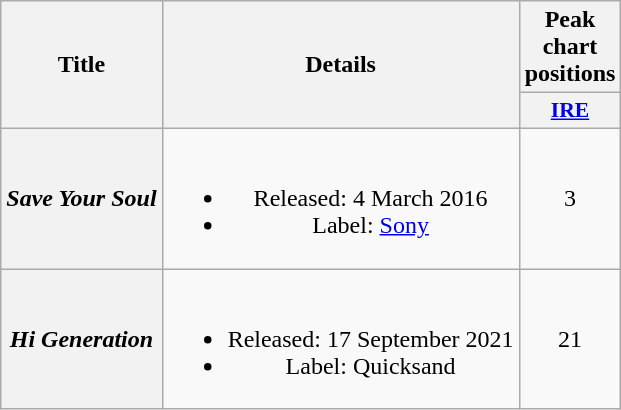<table class="wikitable plainrowheaders" style="text-align:center;">
<tr>
<th scope="col" rowspan="2">Title</th>
<th scope="col" rowspan="2">Details</th>
<th scope="col" colspan="1">Peak chart positions</th>
</tr>
<tr>
<th scope="col" style="width:3.5em;font-size:90%;"><a href='#'>IRE</a><br></th>
</tr>
<tr>
<th scope="row"><em>Save Your Soul</em></th>
<td><br><ul><li>Released: 4 March 2016</li><li>Label: <a href='#'>Sony</a></li></ul></td>
<td>3</td>
</tr>
<tr>
<th scope="row"><em>Hi Generation</em></th>
<td><br><ul><li>Released: 17 September 2021</li><li>Label: Quicksand</li></ul></td>
<td>21<br></td>
</tr>
</table>
